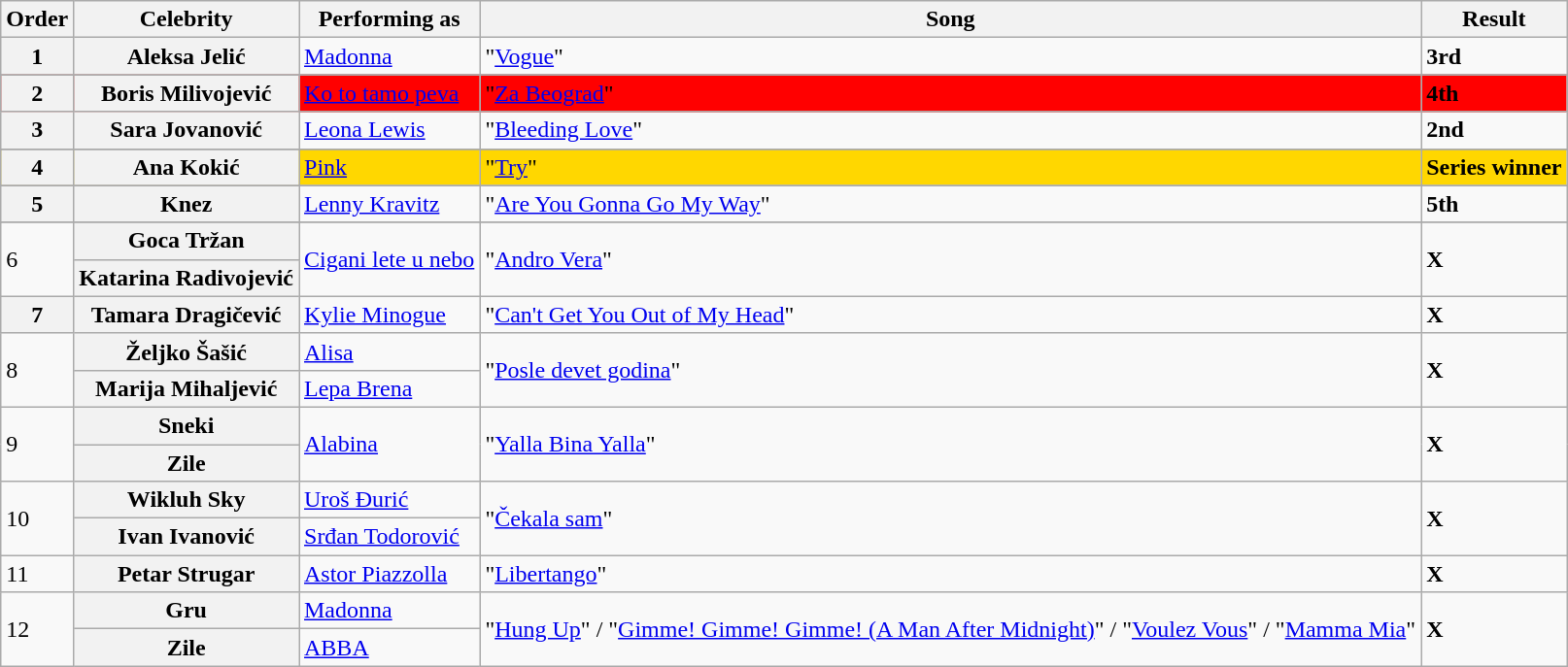<table class=wikitable>
<tr>
<th>Order</th>
<th>Celebrity</th>
<th>Performing as</th>
<th>Song</th>
<th>Result</th>
</tr>
<tr -bgcolor="tan">
<th scope="row">1</th>
<th scope="row">Aleksa Jelić</th>
<td><a href='#'>Madonna</a></td>
<td>"<a href='#'>Vogue</a>"</td>
<td><strong>3rd</strong></td>
</tr>
<tr>
</tr>
<tr bgcolor="red">
<th scope="row">2</th>
<th scope="row">Boris Milivojević</th>
<td><a href='#'>Ko to tamo peva</a></td>
<td>"<a href='#'>Za Beograd</a>"</td>
<td><strong>4th</strong></td>
</tr>
<tr -bgcolor="silver">
<th scope="row">3</th>
<th scope="row">Sara Jovanović</th>
<td><a href='#'>Leona Lewis</a></td>
<td>"<a href='#'>Bleeding Love</a>"</td>
<td><strong>2nd</strong></td>
</tr>
<tr>
</tr>
<tr bgcolor="gold">
<th scope="row">4</th>
<th scope="row">Ana Kokić</th>
<td><a href='#'>Pink</a></td>
<td>"<a href='#'>Try</a>"</td>
<td><strong>Series winner</strong></td>
</tr>
<tr>
</tr>
<tr -bgcolor="red">
<th scope="row">5</th>
<th scope="row">Knez</th>
<td><a href='#'>Lenny Kravitz</a></td>
<td>"<a href='#'>Are You Gonna Go My Way</a>"</td>
<td><strong>5th</strong></td>
</tr>
<tr>
</tr>
<tr>
<td rowspan="2">6</td>
<th scope="row">Goca Tržan</th>
<td rowspan="2"><a href='#'>Cigani lete u nebo</a></td>
<td rowspan="2">"<a href='#'>Andro Vera</a>"</td>
<td rowspan="2"><strong>X</strong></td>
</tr>
<tr>
<th scope="row">Katarina Radivojević</th>
</tr>
<tr>
<th scope="row">7</th>
<th scope="row">Tamara Dragičević</th>
<td><a href='#'>Kylie Minogue</a></td>
<td>"<a href='#'>Can't Get You Out of My Head</a>"</td>
<td><strong>X</strong></td>
</tr>
<tr>
<td rowspan="2">8</td>
<th scope="row">Željko Šašić</th>
<td><a href='#'>Alisa</a></td>
<td rowspan="2">"<a href='#'>Posle devet godina</a>"</td>
<td rowspan="2"><strong>X</strong></td>
</tr>
<tr>
<th scope="row">Marija Mihaljević</th>
<td><a href='#'>Lepa Brena</a></td>
</tr>
<tr>
<td rowspan="2">9</td>
<th scope="row">Sneki</th>
<td rowspan="2"><a href='#'>Alabina</a></td>
<td rowspan="2">"<a href='#'>Yalla Bina Yalla</a>"</td>
<td rowspan="2"><strong>X</strong></td>
</tr>
<tr>
<th scope="row">Zile</th>
</tr>
<tr>
<td rowspan="2">10</td>
<th scope="row">Wikluh Sky</th>
<td><a href='#'>Uroš Đurić</a></td>
<td rowspan="2">"<a href='#'>Čekala sam</a>"</td>
<td rowspan="2"><strong>X</strong></td>
</tr>
<tr>
<th scope="row">Ivan Ivanović</th>
<td><a href='#'>Srđan Todorović</a></td>
</tr>
<tr>
<td>11</td>
<th scope="row">Petar Strugar</th>
<td><a href='#'>Astor Piazzolla</a></td>
<td>"<a href='#'>Libertango</a>"</td>
<td><strong>X</strong></td>
</tr>
<tr>
<td rowspan="2">12</td>
<th scope="row">Gru</th>
<td><a href='#'>Madonna</a></td>
<td rowspan="2">"<a href='#'>Hung Up</a>" / "<a href='#'>Gimme! Gimme! Gimme! (A Man After Midnight)</a>" / "<a href='#'>Voulez Vous</a>" / "<a href='#'>Mamma Mia</a>"</td>
<td rowspan="2"><strong>X</strong></td>
</tr>
<tr>
<th scope="row">Zile</th>
<td><a href='#'>ABBA</a></td>
</tr>
</table>
